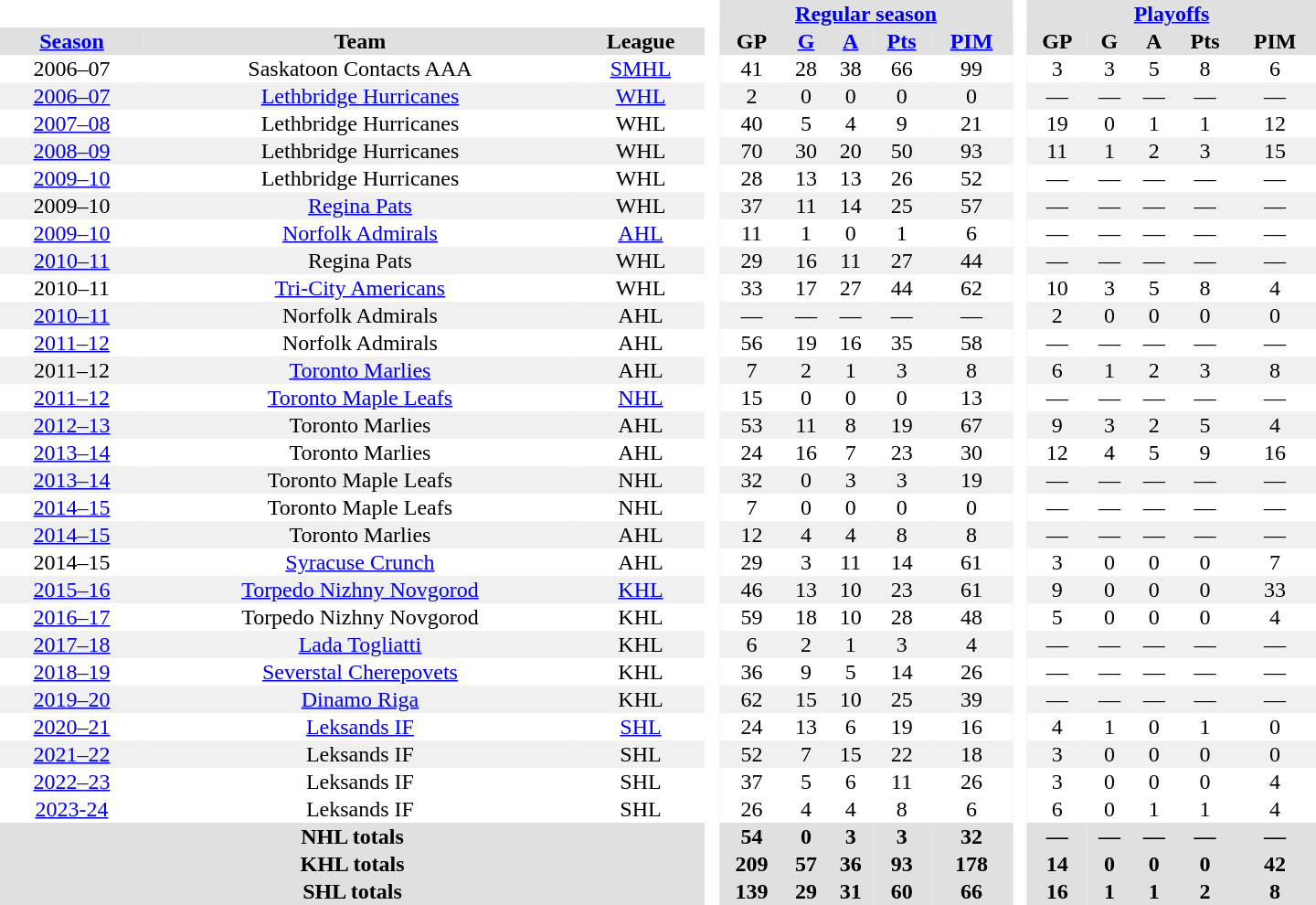<table border="0" cellpadding="1" cellspacing="0" style="text-align:center; width:60em;">
<tr style="background:#e0e0e0;">
<th colspan="3"  bgcolor="#ffffff"> </th>
<th rowspan="101" bgcolor="#ffffff"> </th>
<th colspan="5"><a href='#'>Regular season</a></th>
<th rowspan="101" bgcolor="#ffffff"> </th>
<th colspan="5"><a href='#'>Playoffs</a></th>
</tr>
<tr style="background:#e0e0e0;">
<th><a href='#'>Season</a></th>
<th>Team</th>
<th>League</th>
<th>GP</th>
<th><a href='#'>G</a></th>
<th><a href='#'>A</a></th>
<th><a href='#'>Pts</a></th>
<th><a href='#'>PIM</a></th>
<th>GP</th>
<th>G</th>
<th>A</th>
<th>Pts</th>
<th>PIM</th>
</tr>
<tr>
<td>2006–07</td>
<td>Saskatoon Contacts AAA</td>
<td><a href='#'>SMHL</a></td>
<td>41</td>
<td>28</td>
<td>38</td>
<td>66</td>
<td>99</td>
<td>3</td>
<td>3</td>
<td>5</td>
<td>8</td>
<td>6</td>
</tr>
<tr bgcolor="#f0f0f0">
<td><a href='#'>2006–07</a></td>
<td><a href='#'>Lethbridge Hurricanes</a></td>
<td><a href='#'>WHL</a></td>
<td>2</td>
<td>0</td>
<td>0</td>
<td>0</td>
<td>0</td>
<td>—</td>
<td>—</td>
<td>—</td>
<td>—</td>
<td>—</td>
</tr>
<tr>
<td><a href='#'>2007–08</a></td>
<td>Lethbridge Hurricanes</td>
<td>WHL</td>
<td>40</td>
<td>5</td>
<td>4</td>
<td>9</td>
<td>21</td>
<td>19</td>
<td>0</td>
<td>1</td>
<td>1</td>
<td>12</td>
</tr>
<tr bgcolor="#f0f0f0">
<td><a href='#'>2008–09</a></td>
<td>Lethbridge Hurricanes</td>
<td>WHL</td>
<td>70</td>
<td>30</td>
<td>20</td>
<td>50</td>
<td>93</td>
<td>11</td>
<td>1</td>
<td>2</td>
<td>3</td>
<td>15</td>
</tr>
<tr>
<td><a href='#'>2009–10</a></td>
<td>Lethbridge Hurricanes</td>
<td>WHL</td>
<td>28</td>
<td>13</td>
<td>13</td>
<td>26</td>
<td>52</td>
<td>—</td>
<td>—</td>
<td>—</td>
<td>—</td>
<td>—</td>
</tr>
<tr bgcolor="#f0f0f0">
<td>2009–10</td>
<td><a href='#'>Regina Pats</a></td>
<td>WHL</td>
<td>37</td>
<td>11</td>
<td>14</td>
<td>25</td>
<td>57</td>
<td>—</td>
<td>—</td>
<td>—</td>
<td>—</td>
<td>—</td>
</tr>
<tr>
<td><a href='#'>2009–10</a></td>
<td><a href='#'>Norfolk Admirals</a></td>
<td><a href='#'>AHL</a></td>
<td>11</td>
<td>1</td>
<td>0</td>
<td>1</td>
<td>6</td>
<td>—</td>
<td>—</td>
<td>—</td>
<td>—</td>
<td>—</td>
</tr>
<tr bgcolor="#f0f0f0">
<td><a href='#'>2010–11</a></td>
<td>Regina Pats</td>
<td>WHL</td>
<td>29</td>
<td>16</td>
<td>11</td>
<td>27</td>
<td>44</td>
<td>—</td>
<td>—</td>
<td>—</td>
<td>—</td>
<td>—</td>
</tr>
<tr>
<td>2010–11</td>
<td><a href='#'>Tri-City Americans</a></td>
<td>WHL</td>
<td>33</td>
<td>17</td>
<td>27</td>
<td>44</td>
<td>62</td>
<td>10</td>
<td>3</td>
<td>5</td>
<td>8</td>
<td>4</td>
</tr>
<tr bgcolor="#f0f0f0">
<td><a href='#'>2010–11</a></td>
<td>Norfolk Admirals</td>
<td>AHL</td>
<td>—</td>
<td>—</td>
<td>—</td>
<td>—</td>
<td>—</td>
<td>2</td>
<td>0</td>
<td>0</td>
<td>0</td>
<td>0</td>
</tr>
<tr>
<td><a href='#'>2011–12</a></td>
<td>Norfolk Admirals</td>
<td>AHL</td>
<td>56</td>
<td>19</td>
<td>16</td>
<td>35</td>
<td>58</td>
<td>—</td>
<td>—</td>
<td>—</td>
<td>—</td>
<td>—</td>
</tr>
<tr bgcolor="#f0f0f0">
<td>2011–12</td>
<td><a href='#'>Toronto Marlies</a></td>
<td>AHL</td>
<td>7</td>
<td>2</td>
<td>1</td>
<td>3</td>
<td>8</td>
<td>6</td>
<td>1</td>
<td>2</td>
<td>3</td>
<td>8</td>
</tr>
<tr>
<td><a href='#'>2011–12</a></td>
<td><a href='#'>Toronto Maple Leafs</a></td>
<td><a href='#'>NHL</a></td>
<td>15</td>
<td>0</td>
<td>0</td>
<td>0</td>
<td>13</td>
<td>—</td>
<td>—</td>
<td>—</td>
<td>—</td>
<td>—</td>
</tr>
<tr bgcolor="#f0f0f0">
<td><a href='#'>2012–13</a></td>
<td>Toronto Marlies</td>
<td>AHL</td>
<td>53</td>
<td>11</td>
<td>8</td>
<td>19</td>
<td>67</td>
<td>9</td>
<td>3</td>
<td>2</td>
<td>5</td>
<td>4</td>
</tr>
<tr>
<td><a href='#'>2013–14</a></td>
<td>Toronto Marlies</td>
<td>AHL</td>
<td>24</td>
<td>16</td>
<td>7</td>
<td>23</td>
<td>30</td>
<td>12</td>
<td>4</td>
<td>5</td>
<td>9</td>
<td>16</td>
</tr>
<tr bgcolor="#f0f0f0">
<td><a href='#'>2013–14</a></td>
<td>Toronto Maple Leafs</td>
<td>NHL</td>
<td>32</td>
<td>0</td>
<td>3</td>
<td>3</td>
<td>19</td>
<td>—</td>
<td>—</td>
<td>—</td>
<td>—</td>
<td>—</td>
</tr>
<tr>
<td><a href='#'>2014–15</a></td>
<td>Toronto Maple Leafs</td>
<td>NHL</td>
<td>7</td>
<td>0</td>
<td>0</td>
<td>0</td>
<td>0</td>
<td>—</td>
<td>—</td>
<td>—</td>
<td>—</td>
<td>—</td>
</tr>
<tr bgcolor="#f0f0f0">
<td><a href='#'>2014–15</a></td>
<td>Toronto Marlies</td>
<td>AHL</td>
<td>12</td>
<td>4</td>
<td>4</td>
<td>8</td>
<td>8</td>
<td>—</td>
<td>—</td>
<td>—</td>
<td>—</td>
<td>—</td>
</tr>
<tr>
<td>2014–15</td>
<td><a href='#'>Syracuse Crunch</a></td>
<td>AHL</td>
<td>29</td>
<td>3</td>
<td>11</td>
<td>14</td>
<td>61</td>
<td>3</td>
<td>0</td>
<td>0</td>
<td>0</td>
<td>7</td>
</tr>
<tr bgcolor="#f0f0f0">
<td><a href='#'>2015–16</a></td>
<td><a href='#'>Torpedo Nizhny Novgorod</a></td>
<td><a href='#'>KHL</a></td>
<td>46</td>
<td>13</td>
<td>10</td>
<td>23</td>
<td>61</td>
<td>9</td>
<td>0</td>
<td>0</td>
<td>0</td>
<td>33</td>
</tr>
<tr>
<td><a href='#'>2016–17</a></td>
<td>Torpedo Nizhny Novgorod</td>
<td>KHL</td>
<td>59</td>
<td>18</td>
<td>10</td>
<td>28</td>
<td>48</td>
<td>5</td>
<td>0</td>
<td>0</td>
<td>0</td>
<td>4</td>
</tr>
<tr bgcolor="#f0f0f0">
<td><a href='#'>2017–18</a></td>
<td><a href='#'>Lada Togliatti</a></td>
<td>KHL</td>
<td>6</td>
<td>2</td>
<td>1</td>
<td>3</td>
<td>4</td>
<td>—</td>
<td>—</td>
<td>—</td>
<td>—</td>
<td>—</td>
</tr>
<tr>
<td><a href='#'>2018–19</a></td>
<td><a href='#'>Severstal Cherepovets</a></td>
<td>KHL</td>
<td>36</td>
<td>9</td>
<td>5</td>
<td>14</td>
<td>26</td>
<td>—</td>
<td>—</td>
<td>—</td>
<td>—</td>
<td>—</td>
</tr>
<tr bgcolor="#f0f0f0">
<td><a href='#'>2019–20</a></td>
<td><a href='#'>Dinamo Riga</a></td>
<td>KHL</td>
<td>62</td>
<td>15</td>
<td>10</td>
<td>25</td>
<td>39</td>
<td>—</td>
<td>—</td>
<td>—</td>
<td>—</td>
<td>—</td>
</tr>
<tr>
<td><a href='#'>2020–21</a></td>
<td><a href='#'>Leksands IF</a></td>
<td><a href='#'>SHL</a></td>
<td>24</td>
<td>13</td>
<td>6</td>
<td>19</td>
<td>16</td>
<td>4</td>
<td>1</td>
<td>0</td>
<td>1</td>
<td>0</td>
</tr>
<tr bgcolor="#f0f0f0">
<td><a href='#'>2021–22</a></td>
<td>Leksands IF</td>
<td>SHL</td>
<td>52</td>
<td>7</td>
<td>15</td>
<td>22</td>
<td>18</td>
<td>3</td>
<td>0</td>
<td>0</td>
<td>0</td>
<td>0</td>
</tr>
<tr>
<td><a href='#'>2022–23</a></td>
<td>Leksands IF</td>
<td>SHL</td>
<td>37</td>
<td>5</td>
<td>6</td>
<td>11</td>
<td>26</td>
<td>3</td>
<td>0</td>
<td>0</td>
<td>0</td>
<td>4</td>
</tr>
<tr>
<td><a href='#'>2023-24</a></td>
<td>Leksands IF</td>
<td>SHL</td>
<td>26</td>
<td>4</td>
<td>4</td>
<td>8</td>
<td>6</td>
<td>6</td>
<td>0</td>
<td>1</td>
<td>1</td>
<td>4</td>
</tr>
<tr bgcolor="#e0e0e0">
<th colspan="3">NHL totals</th>
<th>54</th>
<th>0</th>
<th>3</th>
<th>3</th>
<th>32</th>
<th>—</th>
<th>—</th>
<th>—</th>
<th>—</th>
<th>—</th>
</tr>
<tr bgcolor="#e0e0e0">
<th colspan="3">KHL totals</th>
<th>209</th>
<th>57</th>
<th>36</th>
<th>93</th>
<th>178</th>
<th>14</th>
<th>0</th>
<th>0</th>
<th>0</th>
<th>42</th>
</tr>
<tr bgcolor="#e0e0e0">
<th colspan="3">SHL totals</th>
<th>139</th>
<th>29</th>
<th>31</th>
<th>60</th>
<th>66</th>
<th>16</th>
<th>1</th>
<th>1</th>
<th>2</th>
<th>8</th>
</tr>
</table>
